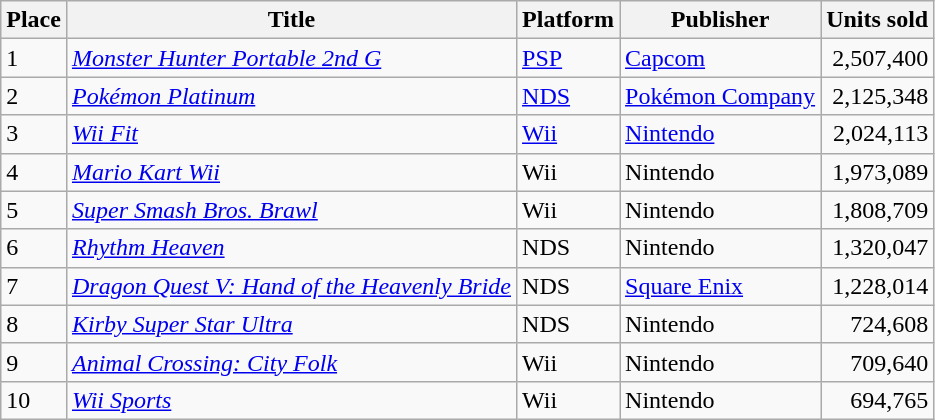<table class="wikitable">
<tr>
<th>Place</th>
<th>Title</th>
<th>Platform</th>
<th>Publisher</th>
<th>Units sold</th>
</tr>
<tr>
<td>1</td>
<td><em><a href='#'>Monster Hunter Portable 2nd G</a></em></td>
<td><a href='#'>PSP</a></td>
<td><a href='#'>Capcom</a></td>
<td align=right>2,507,400</td>
</tr>
<tr>
<td>2</td>
<td><em><a href='#'>Pokémon Platinum</a></em></td>
<td><a href='#'>NDS</a></td>
<td><a href='#'>Pokémon Company</a></td>
<td align=right>2,125,348</td>
</tr>
<tr>
<td>3</td>
<td><em><a href='#'>Wii Fit</a></em></td>
<td><a href='#'>Wii</a></td>
<td><a href='#'>Nintendo</a></td>
<td align=right>2,024,113</td>
</tr>
<tr>
<td>4</td>
<td><em><a href='#'>Mario Kart Wii</a></em></td>
<td>Wii</td>
<td>Nintendo</td>
<td align=right>1,973,089</td>
</tr>
<tr>
<td>5</td>
<td><em><a href='#'>Super Smash Bros. Brawl</a></em></td>
<td>Wii</td>
<td>Nintendo</td>
<td align=right>1,808,709</td>
</tr>
<tr>
<td>6</td>
<td><em><a href='#'>Rhythm Heaven</a></em></td>
<td>NDS</td>
<td>Nintendo</td>
<td align=right>1,320,047</td>
</tr>
<tr>
<td>7</td>
<td><em><a href='#'>Dragon Quest V: Hand of the Heavenly Bride</a></em></td>
<td>NDS</td>
<td><a href='#'>Square Enix</a></td>
<td align=right>1,228,014</td>
</tr>
<tr>
<td>8</td>
<td><em><a href='#'>Kirby Super Star Ultra</a></em></td>
<td>NDS</td>
<td>Nintendo</td>
<td align=right>724,608</td>
</tr>
<tr>
<td>9</td>
<td><em><a href='#'>Animal Crossing: City Folk</a></em></td>
<td>Wii</td>
<td>Nintendo</td>
<td align=right>709,640</td>
</tr>
<tr>
<td>10</td>
<td><em><a href='#'>Wii Sports</a></em></td>
<td>Wii</td>
<td>Nintendo</td>
<td align=right>694,765</td>
</tr>
</table>
